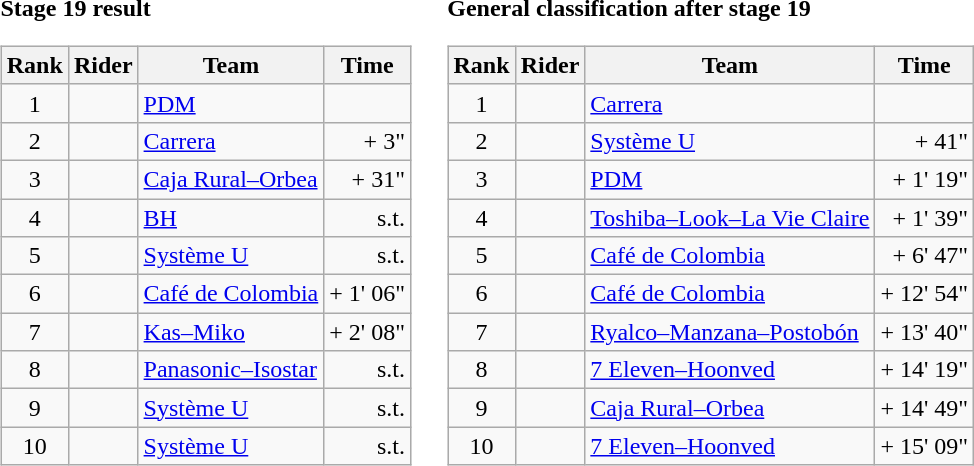<table>
<tr>
<td><strong>Stage 19 result</strong><br><table class="wikitable">
<tr>
<th scope="col">Rank</th>
<th scope="col">Rider</th>
<th scope="col">Team</th>
<th scope="col">Time</th>
</tr>
<tr>
<td style="text-align:center;">1</td>
<td></td>
<td><a href='#'>PDM</a></td>
<td style="text-align:right;"></td>
</tr>
<tr>
<td style="text-align:center;">2</td>
<td></td>
<td><a href='#'>Carrera</a></td>
<td style="text-align:right;">+ 3"</td>
</tr>
<tr>
<td style="text-align:center;">3</td>
<td></td>
<td><a href='#'>Caja Rural–Orbea</a></td>
<td style="text-align:right;">+ 31"</td>
</tr>
<tr>
<td style="text-align:center;">4</td>
<td></td>
<td><a href='#'>BH</a></td>
<td style="text-align:right;">s.t.</td>
</tr>
<tr>
<td style="text-align:center;">5</td>
<td></td>
<td><a href='#'>Système U</a></td>
<td style="text-align:right;">s.t.</td>
</tr>
<tr>
<td style="text-align:center;">6</td>
<td></td>
<td><a href='#'>Café de Colombia</a></td>
<td style="text-align:right;">+ 1' 06"</td>
</tr>
<tr>
<td style="text-align:center;">7</td>
<td></td>
<td><a href='#'>Kas–Miko</a></td>
<td style="text-align:right;">+ 2' 08"</td>
</tr>
<tr>
<td style="text-align:center;">8</td>
<td></td>
<td><a href='#'>Panasonic–Isostar</a></td>
<td style="text-align:right;">s.t.</td>
</tr>
<tr>
<td style="text-align:center;">9</td>
<td></td>
<td><a href='#'>Système U</a></td>
<td style="text-align:right;">s.t.</td>
</tr>
<tr>
<td style="text-align:center;">10</td>
<td></td>
<td><a href='#'>Système U</a></td>
<td style="text-align:right;">s.t.</td>
</tr>
</table>
</td>
<td></td>
<td><strong>General classification after stage 19</strong><br><table class="wikitable">
<tr>
<th scope="col">Rank</th>
<th scope="col">Rider</th>
<th scope="col">Team</th>
<th scope="col">Time</th>
</tr>
<tr>
<td style="text-align:center;">1</td>
<td> </td>
<td><a href='#'>Carrera</a></td>
<td style="text-align:right;"></td>
</tr>
<tr>
<td style="text-align:center;">2</td>
<td></td>
<td><a href='#'>Système U</a></td>
<td style="text-align:right;">+ 41"</td>
</tr>
<tr>
<td style="text-align:center;">3</td>
<td></td>
<td><a href='#'>PDM</a></td>
<td style="text-align:right;">+ 1' 19"</td>
</tr>
<tr>
<td style="text-align:center;">4</td>
<td></td>
<td><a href='#'>Toshiba–Look–La Vie Claire</a></td>
<td style="text-align:right;">+ 1' 39"</td>
</tr>
<tr>
<td style="text-align:center;">5</td>
<td></td>
<td><a href='#'>Café de Colombia</a></td>
<td style="text-align:right;">+ 6' 47"</td>
</tr>
<tr>
<td style="text-align:center;">6</td>
<td></td>
<td><a href='#'>Café de Colombia</a></td>
<td style="text-align:right;">+ 12' 54"</td>
</tr>
<tr>
<td style="text-align:center;">7</td>
<td></td>
<td><a href='#'>Ryalco–Manzana–Postobón</a></td>
<td style="text-align:right;">+ 13' 40"</td>
</tr>
<tr>
<td style="text-align:center;">8</td>
<td></td>
<td><a href='#'>7 Eleven–Hoonved</a></td>
<td style="text-align:right;">+ 14' 19"</td>
</tr>
<tr>
<td style="text-align:center;">9</td>
<td></td>
<td><a href='#'>Caja Rural–Orbea</a></td>
<td style="text-align:right;">+ 14' 49"</td>
</tr>
<tr>
<td style="text-align:center;">10</td>
<td></td>
<td><a href='#'>7 Eleven–Hoonved</a></td>
<td style="text-align:right;">+ 15' 09"</td>
</tr>
</table>
</td>
</tr>
</table>
